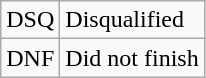<table class="wikitable">
<tr>
<td style="text-align:center;">DSQ</td>
<td>Disqualified</td>
</tr>
<tr>
<td style="text-align:center;">DNF</td>
<td>Did not finish</td>
</tr>
</table>
